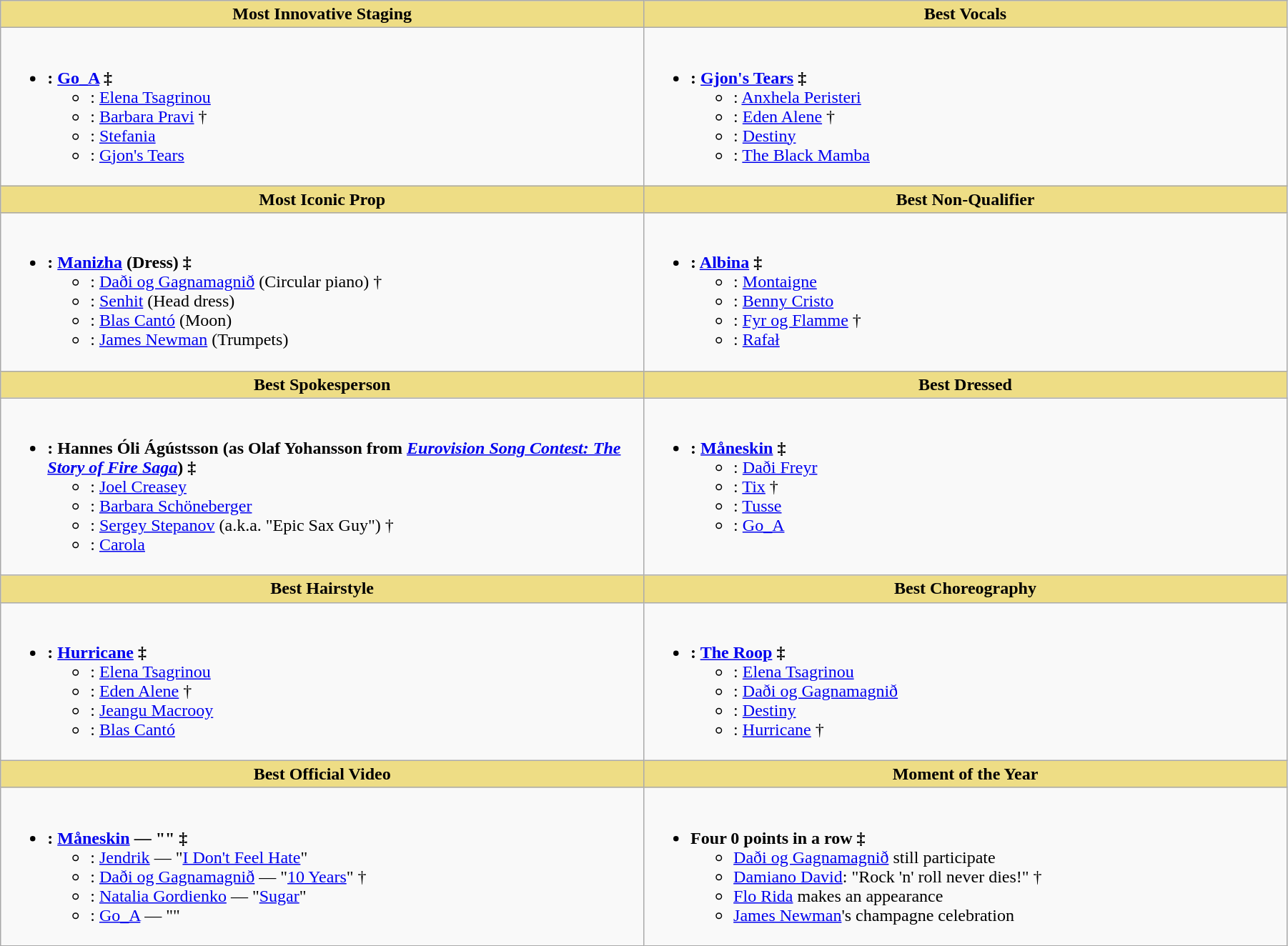<table class="wikitable" style="width:95%">
<tr>
<th style="background:#EEDD85; width:50%">Most Innovative Staging</th>
<th style="background:#EEDD85; width:50%">Best Vocals</th>
</tr>
<tr>
<td valign="top"><br><ul><li><strong>: <a href='#'>Go_A</a> ‡</strong><ul><li>: <a href='#'>Elena Tsagrinou</a></li><li>: <a href='#'>Barbara Pravi</a> †</li><li>: <a href='#'>Stefania</a></li><li>: <a href='#'>Gjon's Tears</a></li></ul></li></ul></td>
<td valign="top"><br><ul><li><strong>: <a href='#'>Gjon's Tears</a> ‡</strong><ul><li>: <a href='#'>Anxhela Peristeri</a></li><li>: <a href='#'>Eden Alene</a> †</li><li>: <a href='#'>Destiny</a></li><li>: <a href='#'>The Black Mamba</a></li></ul></li></ul></td>
</tr>
<tr>
<th style="background:#EEDD85; width:50%">Most Iconic Prop</th>
<th style="background:#EEDD85; width:50%">Best Non-Qualifier</th>
</tr>
<tr>
<td valign="top"><br><ul><li><strong>: <a href='#'>Manizha</a> (Dress) ‡</strong><ul><li>: <a href='#'>Daði og Gagnamagnið</a> (Circular piano) †</li><li>: <a href='#'>Senhit</a> (Head dress)</li><li>: <a href='#'>Blas Cantó</a> (Moon)</li><li>: <a href='#'>James Newman</a> (Trumpets)</li></ul></li></ul></td>
<td valign="top"><br><ul><li><strong>: <a href='#'>Albina</a> ‡</strong><ul><li>: <a href='#'>Montaigne</a></li><li>: <a href='#'>Benny Cristo</a></li><li>: <a href='#'>Fyr og Flamme</a> †</li><li>: <a href='#'>Rafał</a></li></ul></li></ul></td>
</tr>
<tr>
<th style="background:#EEDD85; width:50%">Best Spokesperson</th>
<th style="background:#EEDD85; width:50%">Best Dressed</th>
</tr>
<tr>
<td valign="top"><br><ul><li><strong>: Hannes Óli Ágústsson (as Olaf Yohansson from <em><a href='#'>Eurovision Song Contest: The Story of Fire Saga</a></em>) ‡</strong><ul><li>: <a href='#'>Joel Creasey</a></li><li>: <a href='#'>Barbara Schöneberger</a></li><li>: <a href='#'>Sergey Stepanov</a> (a.k.a. "Epic Sax Guy") †</li><li>: <a href='#'>Carola</a></li></ul></li></ul></td>
<td valign="top"><br><ul><li><strong>: <a href='#'>Måneskin</a> ‡</strong><ul><li>: <a href='#'>Daði Freyr</a></li><li>: <a href='#'>Tix</a> †</li><li>: <a href='#'>Tusse</a></li><li>: <a href='#'>Go_A</a></li></ul></li></ul></td>
</tr>
<tr>
<th style="background:#EEDD85; width:50%">Best Hairstyle</th>
<th style="background:#EEDD85; width:50%">Best Choreography</th>
</tr>
<tr>
<td valign="top"><br><ul><li><strong>: <a href='#'>Hurricane</a> ‡</strong><ul><li>: <a href='#'>Elena Tsagrinou</a></li><li>: <a href='#'>Eden Alene</a> †</li><li>: <a href='#'>Jeangu Macrooy</a></li><li>: <a href='#'>Blas Cantó</a></li></ul></li></ul></td>
<td valign="top"><br><ul><li><strong>: <a href='#'>The Roop</a> ‡</strong><ul><li>: <a href='#'>Elena Tsagrinou</a></li><li>: <a href='#'>Daði og Gagnamagnið</a></li><li>: <a href='#'>Destiny</a></li><li>: <a href='#'>Hurricane</a> †</li></ul></li></ul></td>
</tr>
<tr>
<th style="background:#EEDD85; width:50%">Best Official Video</th>
<th style="background:#EEDD85; width:50%">Moment of the Year</th>
</tr>
<tr>
<td valign="top"><br><ul><li><strong>: <a href='#'>Måneskin</a> — "" ‡</strong><ul><li>: <a href='#'>Jendrik</a> — "<a href='#'>I Don't Feel Hate</a>"</li><li>: <a href='#'>Daði og Gagnamagnið</a> — "<a href='#'>10 Years</a>" †</li><li>: <a href='#'>Natalia Gordienko</a> — "<a href='#'>Sugar</a>"</li><li>: <a href='#'>Go_A</a> — ""</li></ul></li></ul></td>
<td valign="top"><br><ul><li> <strong>Four 0 points in a row ‡</strong><ul><li> <a href='#'>Daði og Gagnamagnið</a> still participate</li><li> <a href='#'>Damiano David</a>: "Rock 'n' roll never dies!" †</li><li> <a href='#'>Flo Rida</a> makes an appearance</li><li> <a href='#'>James Newman</a>'s champagne celebration</li></ul></li></ul></td>
</tr>
</table>
